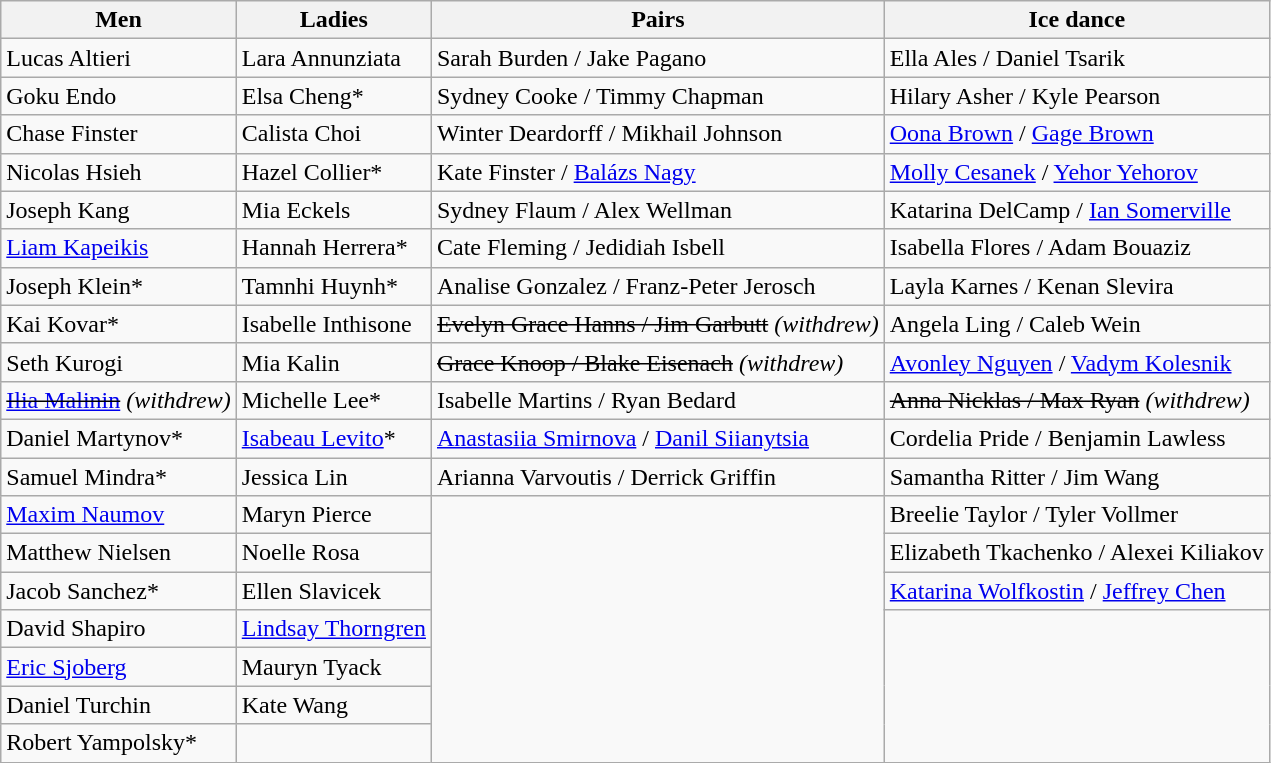<table class="wikitable">
<tr>
<th>Men</th>
<th>Ladies</th>
<th>Pairs</th>
<th>Ice dance</th>
</tr>
<tr>
<td>Lucas Altieri</td>
<td>Lara Annunziata</td>
<td>Sarah Burden / Jake Pagano</td>
<td>Ella Ales / Daniel Tsarik</td>
</tr>
<tr>
<td>Goku Endo</td>
<td>Elsa Cheng*</td>
<td>Sydney Cooke / Timmy Chapman</td>
<td>Hilary Asher / Kyle Pearson</td>
</tr>
<tr>
<td>Chase Finster</td>
<td>Calista Choi</td>
<td>Winter Deardorff / Mikhail Johnson</td>
<td><a href='#'>Oona Brown</a> / <a href='#'>Gage Brown</a></td>
</tr>
<tr>
<td>Nicolas Hsieh</td>
<td>Hazel Collier*</td>
<td>Kate Finster / <a href='#'>Balázs Nagy</a></td>
<td><a href='#'>Molly Cesanek</a> / <a href='#'>Yehor Yehorov</a></td>
</tr>
<tr>
<td>Joseph Kang</td>
<td>Mia Eckels</td>
<td>Sydney Flaum / Alex Wellman</td>
<td>Katarina DelCamp / <a href='#'>Ian Somerville</a></td>
</tr>
<tr>
<td><a href='#'>Liam Kapeikis</a></td>
<td>Hannah Herrera*</td>
<td>Cate Fleming / Jedidiah Isbell</td>
<td>Isabella Flores / Adam Bouaziz</td>
</tr>
<tr>
<td>Joseph Klein*</td>
<td>Tamnhi Huynh*</td>
<td>Analise Gonzalez / Franz-Peter Jerosch</td>
<td>Layla Karnes / Kenan Slevira</td>
</tr>
<tr>
<td>Kai Kovar*</td>
<td>Isabelle Inthisone</td>
<td><s>Evelyn Grace Hanns / Jim Garbutt</s> <em>(withdrew)</em></td>
<td>Angela Ling / Caleb Wein</td>
</tr>
<tr>
<td>Seth Kurogi</td>
<td>Mia Kalin</td>
<td><s>Grace Knoop / Blake Eisenach</s> <em>(withdrew)</em></td>
<td><a href='#'>Avonley Nguyen</a> / <a href='#'>Vadym Kolesnik</a></td>
</tr>
<tr>
<td><s><a href='#'>Ilia Malinin</a></s> <em>(withdrew)</em></td>
<td>Michelle Lee*</td>
<td>Isabelle Martins / Ryan Bedard</td>
<td><s>Anna Nicklas / Max Ryan</s> <em>(withdrew)</em></td>
</tr>
<tr>
<td>Daniel Martynov*</td>
<td><a href='#'>Isabeau Levito</a>*</td>
<td><a href='#'> Anastasiia Smirnova</a> / <a href='#'>Danil Siianytsia</a></td>
<td>Cordelia Pride / Benjamin Lawless</td>
</tr>
<tr>
<td>Samuel Mindra*</td>
<td>Jessica Lin</td>
<td>Arianna Varvoutis / Derrick Griffin</td>
<td>Samantha Ritter / Jim Wang</td>
</tr>
<tr>
<td><a href='#'>Maxim Naumov</a></td>
<td>Maryn Pierce</td>
<td rowspan=7></td>
<td>Breelie Taylor / Tyler Vollmer</td>
</tr>
<tr>
<td>Matthew Nielsen</td>
<td>Noelle Rosa</td>
<td>Elizabeth Tkachenko / Alexei Kiliakov</td>
</tr>
<tr>
<td>Jacob Sanchez*</td>
<td>Ellen Slavicek</td>
<td><a href='#'>Katarina Wolfkostin</a> / <a href='#'>Jeffrey Chen</a></td>
</tr>
<tr>
<td>David Shapiro</td>
<td><a href='#'>Lindsay Thorngren</a></td>
<td rowspan=4></td>
</tr>
<tr>
<td><a href='#'>Eric Sjoberg</a></td>
<td>Mauryn Tyack</td>
</tr>
<tr>
<td>Daniel Turchin</td>
<td>Kate Wang</td>
</tr>
<tr>
<td>Robert Yampolsky*</td>
<td></td>
</tr>
</table>
